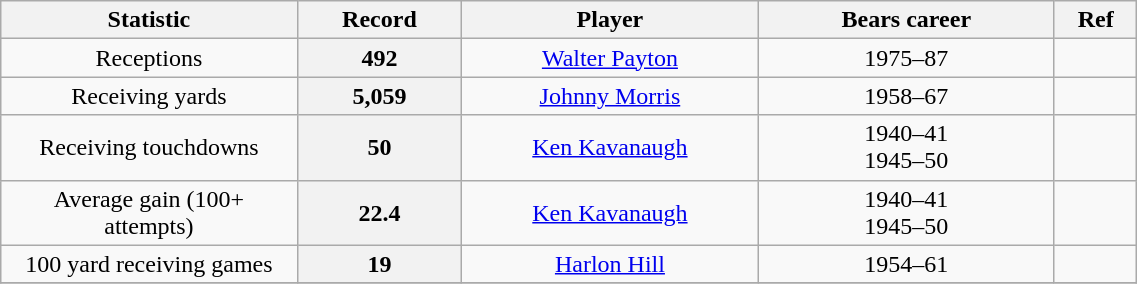<table class="sortable wikitable" style="text-align:center" width="60%">
<tr>
<th scope="col" width=18%>Statistic</th>
<th scope="col" width=10% class="unsortable">Record</th>
<th scope="col" width=18%>Player</th>
<th scope="col" width=18%>Bears career</th>
<th scope="col" width=5% class="unsortable">Ref</th>
</tr>
<tr>
<td>Receptions</td>
<th>492</th>
<td><a href='#'>Walter Payton</a></td>
<td>1975–87</td>
<td></td>
</tr>
<tr>
<td>Receiving yards</td>
<th>5,059</th>
<td><a href='#'>Johnny Morris</a></td>
<td>1958–67</td>
<td></td>
</tr>
<tr>
<td>Receiving touchdowns</td>
<th>50</th>
<td><a href='#'>Ken Kavanaugh</a></td>
<td>1940–41<br>1945–50</td>
<td></td>
</tr>
<tr>
<td>Average gain (100+ attempts)</td>
<th>22.4</th>
<td><a href='#'>Ken Kavanaugh</a></td>
<td>1940–41<br>1945–50</td>
<td></td>
</tr>
<tr>
<td>100 yard receiving games</td>
<th>19</th>
<td><a href='#'>Harlon Hill</a></td>
<td>1954–61</td>
<td></td>
</tr>
<tr>
</tr>
</table>
